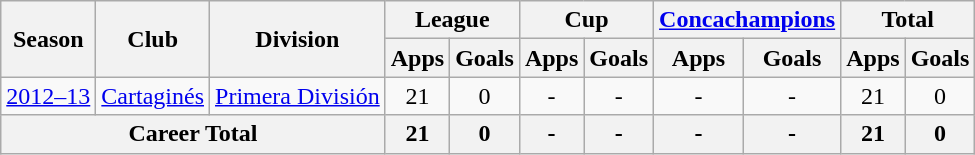<table class="wikitable" style="text-align: center;">
<tr>
<th rowspan="2">Season</th>
<th rowspan="2">Club</th>
<th rowspan="2">Division</th>
<th colspan="2">League</th>
<th colspan="2">Cup</th>
<th colspan="2"><a href='#'>Concachampions</a></th>
<th colspan="2">Total</th>
</tr>
<tr>
<th>Apps</th>
<th>Goals</th>
<th>Apps</th>
<th>Goals</th>
<th>Apps</th>
<th>Goals</th>
<th>Apps</th>
<th>Goals</th>
</tr>
<tr>
<td><a href='#'>2012–13</a></td>
<td rowspan="1"><a href='#'>Cartaginés</a></td>
<td rowspan="1" align=center valign=center><a href='#'>Primera División</a></td>
<td>21</td>
<td>0</td>
<td>-</td>
<td>-</td>
<td>-</td>
<td>-</td>
<td>21</td>
<td>0</td>
</tr>
<tr>
<th colspan="3">Career Total</th>
<th>21</th>
<th>0</th>
<th>-</th>
<th>-</th>
<th>-</th>
<th>-</th>
<th>21</th>
<th>0</th>
</tr>
</table>
